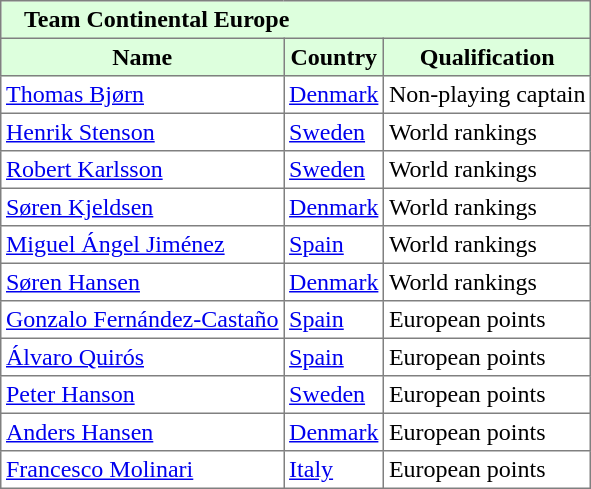<table border="1" cellpadding="3" style="border-collapse: collapse;">
<tr style="background:#ddffdd;">
<td colspan=5>   <strong>Team Continental Europe</strong></td>
</tr>
<tr style="background:#ddffdd;">
<th>Name</th>
<th>Country</th>
<th>Qualification</th>
</tr>
<tr>
<td><a href='#'>Thomas Bjørn</a></td>
<td><a href='#'>Denmark</a></td>
<td>Non-playing captain</td>
</tr>
<tr>
<td><a href='#'>Henrik Stenson</a></td>
<td><a href='#'>Sweden</a></td>
<td>World rankings</td>
</tr>
<tr>
<td><a href='#'>Robert Karlsson</a></td>
<td><a href='#'>Sweden</a></td>
<td>World rankings</td>
</tr>
<tr>
<td><a href='#'>Søren Kjeldsen</a></td>
<td><a href='#'>Denmark</a></td>
<td>World rankings</td>
</tr>
<tr>
<td><a href='#'>Miguel Ángel Jiménez</a></td>
<td><a href='#'>Spain</a></td>
<td>World rankings</td>
</tr>
<tr>
<td><a href='#'>Søren Hansen</a></td>
<td><a href='#'>Denmark</a></td>
<td>World rankings</td>
</tr>
<tr>
<td><a href='#'>Gonzalo Fernández-Castaño</a></td>
<td><a href='#'>Spain</a></td>
<td>European points</td>
</tr>
<tr>
<td><a href='#'>Álvaro Quirós</a></td>
<td><a href='#'>Spain</a></td>
<td>European points</td>
</tr>
<tr>
<td><a href='#'>Peter Hanson</a></td>
<td><a href='#'>Sweden</a></td>
<td>European points</td>
</tr>
<tr>
<td><a href='#'>Anders Hansen</a></td>
<td><a href='#'>Denmark</a></td>
<td>European points</td>
</tr>
<tr>
<td><a href='#'>Francesco Molinari</a></td>
<td><a href='#'>Italy</a></td>
<td>European points</td>
</tr>
</table>
